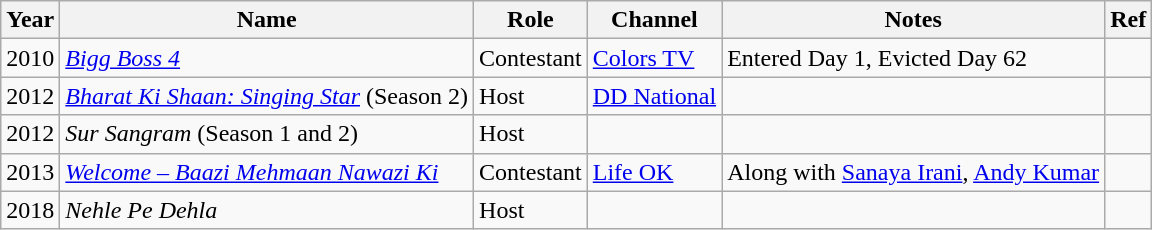<table class="wikitable">
<tr>
<th>Year</th>
<th>Name</th>
<th>Role</th>
<th>Channel</th>
<th>Notes</th>
<th>Ref</th>
</tr>
<tr>
<td>2010</td>
<td><em><a href='#'>Bigg Boss 4</a></em></td>
<td>Contestant</td>
<td><a href='#'>Colors TV</a></td>
<td>Entered Day 1, Evicted Day 62</td>
<td style="text-align:center;"></td>
</tr>
<tr>
<td>2012</td>
<td><em><a href='#'>Bharat Ki Shaan: Singing Star</a></em> (Season 2)</td>
<td>Host</td>
<td><a href='#'>DD National</a></td>
<td></td>
<td></td>
</tr>
<tr>
<td>2012</td>
<td><em>Sur Sangram</em> (Season 1 and 2)</td>
<td>Host</td>
<td></td>
<td></td>
<td></td>
</tr>
<tr>
<td>2013</td>
<td><em><a href='#'>Welcome – Baazi Mehmaan Nawazi Ki</a></em></td>
<td>Contestant</td>
<td><a href='#'>Life OK</a></td>
<td>Along with <a href='#'>Sanaya Irani</a>, <a href='#'>Andy Kumar</a></td>
<td></td>
</tr>
<tr>
<td>2018</td>
<td><em>Nehle Pe Dehla</em></td>
<td>Host</td>
<td></td>
<td></td>
<td></td>
</tr>
</table>
